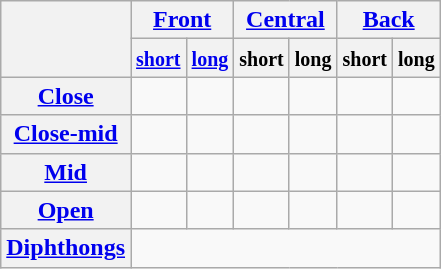<table class="wikitable" style="text-align:center">
<tr>
<th rowspan="2"></th>
<th colspan="2"><a href='#'>Front</a></th>
<th colspan="2"><a href='#'>Central</a></th>
<th colspan="2"><a href='#'>Back</a></th>
</tr>
<tr>
<th><small><a href='#'>short</a></small></th>
<th><small><a href='#'>long</a></small></th>
<th><small>short</small></th>
<th><small>long</small></th>
<th><small>short</small></th>
<th><small>long</small></th>
</tr>
<tr>
<th><a href='#'>Close</a></th>
<td> </td>
<td> </td>
<td></td>
<td></td>
<td> </td>
<td> </td>
</tr>
<tr>
<th><a href='#'>Close-mid</a></th>
<td> </td>
<td> </td>
<td></td>
<td></td>
<td> </td>
<td> </td>
</tr>
<tr>
<th><a href='#'>Mid</a></th>
<td></td>
<td></td>
<td> </td>
<td> </td>
<td></td>
<td></td>
</tr>
<tr>
<th><a href='#'>Open</a></th>
<td> </td>
<td> </td>
<td></td>
<td></td>
<td> </td>
<td> </td>
</tr>
<tr>
<th><a href='#'>Diphthongs</a></th>
<td colspan="6">                         </td>
</tr>
</table>
